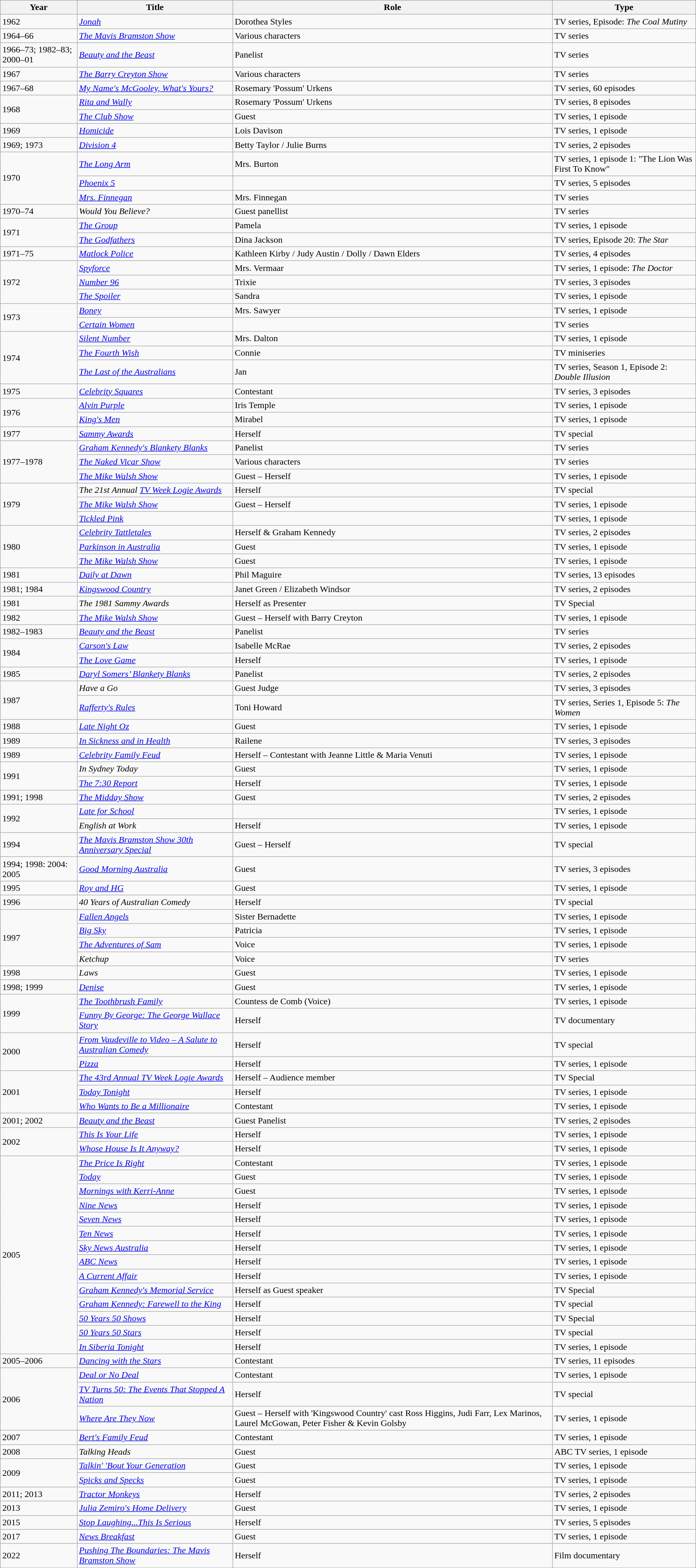<table class="wikitable">
<tr>
<th>Year</th>
<th>Title</th>
<th>Role</th>
<th>Type</th>
</tr>
<tr>
<td>1962</td>
<td><em><a href='#'>Jonah</a></em></td>
<td>Dorothea Styles</td>
<td>TV series, Episode: <em>The Coal Mutiny</em></td>
</tr>
<tr>
<td>1964–66</td>
<td><em><a href='#'>The Mavis Bramston Show</a></em></td>
<td>Various characters</td>
<td>TV series</td>
</tr>
<tr>
<td>1966–73; 1982–83; 2000–01</td>
<td><em><a href='#'>Beauty and the Beast</a></em></td>
<td>Panelist</td>
<td>TV series</td>
</tr>
<tr>
<td>1967</td>
<td><em><a href='#'>The Barry Creyton Show</a></em></td>
<td>Various characters</td>
<td>TV series</td>
</tr>
<tr>
<td>1967–68</td>
<td><em><a href='#'>My Name's McGooley, What's Yours?</a></em></td>
<td>Rosemary 'Possum' Urkens</td>
<td>TV series, 60 episodes</td>
</tr>
<tr>
<td rowspan=2>1968</td>
<td><em><a href='#'>Rita and Wally</a></em></td>
<td>Rosemary 'Possum' Urkens</td>
<td>TV series, 8 episodes</td>
</tr>
<tr>
<td><em><a href='#'>The Club Show</a></em></td>
<td>Guest</td>
<td>TV series, 1 episode</td>
</tr>
<tr>
<td>1969</td>
<td><em><a href='#'>Homicide</a></em></td>
<td>Lois Davison</td>
<td>TV series, 1 episode</td>
</tr>
<tr>
<td>1969; 1973</td>
<td><em><a href='#'>Division 4</a></em></td>
<td>Betty Taylor / Julie Burns</td>
<td>TV series, 2 episodes</td>
</tr>
<tr>
<td rowspan=3>1970</td>
<td><em><a href='#'>The Long Arm</a></em></td>
<td>Mrs. Burton</td>
<td>TV series, 1 episode 1: "The Lion Was First To Know"</td>
</tr>
<tr>
<td><em><a href='#'>Phoenix 5</a></em></td>
<td></td>
<td>TV series, 5 episodes</td>
</tr>
<tr>
<td><em><a href='#'>Mrs. Finnegan</a></em></td>
<td>Mrs. Finnegan</td>
<td>TV series</td>
</tr>
<tr>
<td>1970–74</td>
<td><em>Would You Believe?</em></td>
<td>Guest panellist</td>
<td>TV series</td>
</tr>
<tr>
<td rowspan=2>1971</td>
<td><em><a href='#'>The Group</a></em></td>
<td>Pamela</td>
<td>TV series, 1 episode</td>
</tr>
<tr>
<td><em><a href='#'>The Godfathers</a></em></td>
<td>Dina Jackson</td>
<td>TV series, Episode 20: <em>The Star</em></td>
</tr>
<tr>
<td>1971–75</td>
<td><em><a href='#'>Matlock Police</a></em></td>
<td>Kathleen Kirby / Judy Austin / Dolly / Dawn Elders</td>
<td>TV series, 4 episodes</td>
</tr>
<tr>
<td rowspan=3>1972</td>
<td><em><a href='#'>Spyforce</a></em></td>
<td>Mrs. Vermaar</td>
<td>TV series, 1 episode: <em>The Doctor</em></td>
</tr>
<tr>
<td><em><a href='#'>Number 96</a></em></td>
<td>Trixie</td>
<td>TV series, 3 episodes</td>
</tr>
<tr>
<td><em><a href='#'>The Spoiler</a></em></td>
<td>Sandra</td>
<td>TV series, 1 episode</td>
</tr>
<tr>
<td rowspan=2>1973</td>
<td><em><a href='#'>Boney</a></em></td>
<td>Mrs. Sawyer</td>
<td>TV series, 1 episode</td>
</tr>
<tr>
<td><em><a href='#'>Certain Women</a></em></td>
<td></td>
<td>TV series</td>
</tr>
<tr>
<td rowspan=3>1974</td>
<td><em><a href='#'>Silent Number</a></em></td>
<td>Mrs. Dalton</td>
<td>TV series, 1 episode</td>
</tr>
<tr>
<td><em><a href='#'>The Fourth Wish</a></em></td>
<td>Connie</td>
<td>TV miniseries</td>
</tr>
<tr>
<td><em><a href='#'>The Last of the Australians</a></em></td>
<td>Jan</td>
<td>TV series, Season 1, Episode 2: <em>Double Illusion</em></td>
</tr>
<tr>
<td>1975</td>
<td><em><a href='#'>Celebrity Squares</a></em></td>
<td>Contestant</td>
<td>TV series, 3 episodes</td>
</tr>
<tr>
<td rowspan=2>1976</td>
<td><em><a href='#'>Alvin Purple</a></em></td>
<td>Iris Temple</td>
<td>TV series, 1 episode</td>
</tr>
<tr>
<td><em><a href='#'>King's Men</a></em></td>
<td>Mirabel</td>
<td>TV series, 1 episode</td>
</tr>
<tr>
<td>1977</td>
<td><em><a href='#'>Sammy Awards</a></em></td>
<td>Herself</td>
<td>TV special</td>
</tr>
<tr>
<td rowspan=3>1977–1978</td>
<td><em><a href='#'>Graham Kennedy's Blankety Blanks</a></em></td>
<td>Panelist</td>
<td>TV series</td>
</tr>
<tr>
<td><em><a href='#'>The Naked Vicar Show</a></em></td>
<td>Various characters</td>
<td>TV series</td>
</tr>
<tr>
<td><em><a href='#'>The Mike Walsh Show</a></em></td>
<td>Guest – Herself</td>
<td>TV series, 1 episode</td>
</tr>
<tr>
<td rowspan=3>1979</td>
<td><em>The 21st Annual <a href='#'>TV Week Logie Awards</a></em></td>
<td>Herself</td>
<td>TV special</td>
</tr>
<tr>
<td><em><a href='#'>The Mike Walsh Show</a></em></td>
<td>Guest – Herself</td>
<td>TV series, 1 episode</td>
</tr>
<tr>
<td><em><a href='#'>Tickled Pink</a></em></td>
<td></td>
<td>TV series, 1 episode</td>
</tr>
<tr>
<td rowspan=3>1980</td>
<td><em><a href='#'>Celebrity Tattletales</a></em></td>
<td>Herself & Graham Kennedy</td>
<td>TV series, 2 episodes</td>
</tr>
<tr>
<td><em><a href='#'>Parkinson in Australia</a></em></td>
<td>Guest</td>
<td>TV series, 1 episode</td>
</tr>
<tr>
<td><em><a href='#'>The Mike Walsh Show</a></em></td>
<td>Guest</td>
<td>TV series, 1 episode</td>
</tr>
<tr>
<td>1981</td>
<td><em><a href='#'>Daily at Dawn</a></em></td>
<td>Phil Maguire</td>
<td>TV series, 13 episodes</td>
</tr>
<tr>
<td>1981; 1984</td>
<td><em><a href='#'>Kingswood Country</a></em></td>
<td>Janet Green / Elizabeth Windsor</td>
<td>TV series, 2 episodes</td>
</tr>
<tr>
<td>1981</td>
<td><em>The 1981 Sammy Awards</em></td>
<td>Herself as Presenter</td>
<td>TV Special</td>
</tr>
<tr>
<td>1982</td>
<td><em><a href='#'>The Mike Walsh Show</a></em></td>
<td>Guest – Herself with Barry Creyton</td>
<td>TV series, 1 episode</td>
</tr>
<tr>
<td>1982–1983</td>
<td><em><a href='#'>Beauty and the Beast</a></em></td>
<td>Panelist</td>
<td>TV series</td>
</tr>
<tr>
<td rowspan=2>1984</td>
<td><em><a href='#'>Carson's Law</a></em></td>
<td>Isabelle McRae</td>
<td>TV series, 2 episodes</td>
</tr>
<tr>
<td><em><a href='#'>The Love Game</a></em></td>
<td>Herself</td>
<td>TV series, 1 episode</td>
</tr>
<tr>
<td>1985</td>
<td><em><a href='#'>Daryl Somers’ Blankety Blanks</a></em></td>
<td>Panelist</td>
<td>TV series, 2 episodes</td>
</tr>
<tr>
<td rowspan=2>1987</td>
<td><em>Have a Go</em></td>
<td>Guest Judge</td>
<td>TV series, 3 episodes</td>
</tr>
<tr>
<td><em><a href='#'>Rafferty's Rules</a></em></td>
<td>Toni Howard</td>
<td>TV series, Series 1, Episode 5: <em>The Women</em></td>
</tr>
<tr>
<td>1988</td>
<td><em><a href='#'>Late Night Oz</a></em></td>
<td>Guest</td>
<td>TV series, 1 episode</td>
</tr>
<tr>
<td>1989</td>
<td><em><a href='#'>In Sickness and in Health</a></em></td>
<td>Railene</td>
<td>TV series, 3 episodes</td>
</tr>
<tr>
<td>1989</td>
<td><em><a href='#'>Celebrity Family Feud</a></em></td>
<td>Herself – Contestant with Jeanne Little & Maria Venuti</td>
<td>TV series, 1 episode</td>
</tr>
<tr>
<td rowspan=2>1991</td>
<td><em>In Sydney Today</em></td>
<td>Guest</td>
<td>TV series, 1 episode</td>
</tr>
<tr>
<td><em><a href='#'>The 7:30 Report</a></em></td>
<td>Herself</td>
<td>TV series, 1 episode</td>
</tr>
<tr>
<td>1991; 1998</td>
<td><em><a href='#'>The Midday Show</a></em></td>
<td>Guest</td>
<td>TV series, 2 episodes</td>
</tr>
<tr>
<td rowspan=2>1992</td>
<td><em><a href='#'>Late for School</a></em></td>
<td></td>
<td>TV series, 1 episode</td>
</tr>
<tr>
<td><em>English at Work</em></td>
<td>Herself</td>
<td>TV series, 1 episode</td>
</tr>
<tr>
<td>1994</td>
<td><em><a href='#'>The Mavis Bramston Show 30th Anniversary Special</a></em></td>
<td>Guest – Herself</td>
<td>TV special</td>
</tr>
<tr>
<td>1994; 1998: 2004: 2005</td>
<td><em><a href='#'>Good Morning Australia</a></em></td>
<td>Guest</td>
<td>TV series, 3 episodes</td>
</tr>
<tr>
<td>1995</td>
<td><em><a href='#'>Roy and HG</a></em></td>
<td>Guest</td>
<td>TV series, 1 episode</td>
</tr>
<tr>
<td>1996</td>
<td><em>40 Years of Australian Comedy</em></td>
<td>Herself</td>
<td>TV special</td>
</tr>
<tr>
<td rowspan=4>1997</td>
<td><em><a href='#'>Fallen Angels</a></em></td>
<td>Sister Bernadette</td>
<td>TV series, 1 episode</td>
</tr>
<tr>
<td><em><a href='#'>Big Sky</a></em></td>
<td>Patricia</td>
<td>TV series, 1 episode</td>
</tr>
<tr>
<td><em><a href='#'>The Adventures of Sam</a></em></td>
<td>Voice</td>
<td>TV series, 1 episode</td>
</tr>
<tr>
<td><em>Ketchup</em></td>
<td>Voice</td>
<td>TV series</td>
</tr>
<tr>
<td>1998</td>
<td><em>Laws</em></td>
<td>Guest</td>
<td>TV series, 1 episode</td>
</tr>
<tr>
<td>1998; 1999</td>
<td><em><a href='#'>Denise</a></em></td>
<td>Guest</td>
<td>TV series, 1 episode</td>
</tr>
<tr>
<td rowspan=2>1999</td>
<td><em><a href='#'>The Toothbrush Family</a></em></td>
<td>Countess de Comb (Voice)</td>
<td>TV series, 1 episode</td>
</tr>
<tr>
<td><em><a href='#'>Funny By George: The George Wallace Story</a></em></td>
<td>Herself</td>
<td>TV documentary</td>
</tr>
<tr>
<td rowspan=2>2000</td>
<td><em><a href='#'>From Vaudeville to Video – A Salute to Australian Comedy</a></em></td>
<td>Herself</td>
<td>TV special</td>
</tr>
<tr>
<td><em><a href='#'>Pizza</a></em></td>
<td>Herself</td>
<td>TV series, 1 episode</td>
</tr>
<tr>
<td rowspan=3>2001</td>
<td><em><a href='#'>The 43rd Annual TV Week Logie Awards</a></em></td>
<td>Herself – Audience member</td>
<td>TV Special</td>
</tr>
<tr>
<td><em><a href='#'>Today Tonight</a></em></td>
<td>Herself</td>
<td>TV series, 1 episode</td>
</tr>
<tr>
<td><em><a href='#'>Who Wants to Be a Millionaire</a></em></td>
<td>Contestant</td>
<td>TV series, 1 episode</td>
</tr>
<tr>
<td>2001; 2002</td>
<td><em><a href='#'>Beauty and the Beast</a></em></td>
<td>Guest Panelist</td>
<td>TV series, 2 episodes</td>
</tr>
<tr>
<td rowspan=2>2002</td>
<td><em><a href='#'>This Is Your Life</a></em></td>
<td>Herself</td>
<td>TV series, 1 episode</td>
</tr>
<tr>
<td><em><a href='#'>Whose House Is It Anyway?</a></em></td>
<td>Herself</td>
<td>TV series, 1 episode</td>
</tr>
<tr>
<td rowspan=14>2005</td>
<td><em><a href='#'>The Price Is Right</a></em></td>
<td>Contestant</td>
<td>TV series, 1 episode</td>
</tr>
<tr>
<td><em><a href='#'>Today</a></em></td>
<td>Guest</td>
<td>TV series, 1 episode</td>
</tr>
<tr>
<td><em><a href='#'>Mornings with Kerri-Anne</a></em></td>
<td>Guest</td>
<td>TV series, 1 episode</td>
</tr>
<tr>
<td><em><a href='#'>Nine News</a></em></td>
<td>Herself</td>
<td>TV series, 1 episode</td>
</tr>
<tr>
<td><em><a href='#'>Seven News</a></em></td>
<td>Herself</td>
<td>TV series, 1 episode</td>
</tr>
<tr>
<td><em><a href='#'>Ten News</a></em></td>
<td>Herself</td>
<td>TV series, 1 episode</td>
</tr>
<tr>
<td><em><a href='#'>Sky News Australia</a></em></td>
<td>Herself</td>
<td>TV series, 1 episode</td>
</tr>
<tr>
<td><em><a href='#'>ABC News</a></em></td>
<td>Herself</td>
<td>TV series, 1 episode</td>
</tr>
<tr>
<td><em><a href='#'>A Current Affair</a></em></td>
<td>Herself</td>
<td>TV series, 1 episode</td>
</tr>
<tr>
<td><em><a href='#'>Graham Kennedy's Memorial Service</a></em></td>
<td>Herself as Guest speaker</td>
<td>TV Special</td>
</tr>
<tr>
<td><em><a href='#'>Graham Kennedy: Farewell to the King</a></em></td>
<td>Herself</td>
<td>TV special</td>
</tr>
<tr>
<td><em><a href='#'>50 Years 50 Shows</a></em></td>
<td>Herself</td>
<td>TV Special</td>
</tr>
<tr>
<td><em><a href='#'>50 Years 50 Stars</a></em></td>
<td>Herself</td>
<td>TV special</td>
</tr>
<tr>
<td><em><a href='#'>In Siberia Tonight</a></em></td>
<td>Herself</td>
<td>TV series, 1 episode</td>
</tr>
<tr>
<td>2005–2006</td>
<td><em><a href='#'>Dancing with the Stars</a></em></td>
<td>Contestant</td>
<td>TV series, 11 episodes</td>
</tr>
<tr>
<td rowspan=3>2006</td>
<td><em><a href='#'>Deal or No Deal</a></em></td>
<td>Contestant</td>
<td>TV series, 1 episode</td>
</tr>
<tr>
<td><em><a href='#'>TV Turns 50: The Events That Stopped A Nation</a></em></td>
<td>Herself</td>
<td>TV special</td>
</tr>
<tr>
<td><em><a href='#'>Where Are They Now</a></em></td>
<td>Guest – Herself with 'Kingswood Country' cast Ross Higgins, Judi Farr, Lex Marinos, Laurel McGowan, Peter Fisher & Kevin Golsby</td>
<td>TV series, 1 episode</td>
</tr>
<tr>
<td>2007</td>
<td><em><a href='#'>Bert's Family Feud</a></em></td>
<td>Contestant</td>
<td>TV series, 1 episode</td>
</tr>
<tr>
<td>2008</td>
<td><em>Talking Heads</em></td>
<td>Guest</td>
<td>ABC TV series, 1 episode</td>
</tr>
<tr>
<td rowspan=2>2009</td>
<td><em><a href='#'>Talkin' 'Bout Your Generation</a></em></td>
<td>Guest</td>
<td>TV series, 1 episode</td>
</tr>
<tr>
<td><em><a href='#'>Spicks and Specks</a></em></td>
<td>Guest</td>
<td>TV series, 1 episode</td>
</tr>
<tr>
<td>2011; 2013</td>
<td><em><a href='#'>Tractor Monkeys</a></em></td>
<td>Herself</td>
<td>TV series, 2 episodes</td>
</tr>
<tr>
<td>2013</td>
<td><em><a href='#'>Julia Zemiro's Home Delivery</a></em></td>
<td>Guest</td>
<td>TV series, 1 episode</td>
</tr>
<tr>
<td>2015</td>
<td><em><a href='#'>Stop Laughing...This Is Serious</a></em></td>
<td>Herself</td>
<td>TV series, 5 episodes</td>
</tr>
<tr>
<td>2017</td>
<td><em><a href='#'>News Breakfast</a></em></td>
<td>Guest</td>
<td>TV series, 1 episode</td>
</tr>
<tr>
<td>2022</td>
<td><em><a href='#'>Pushing The Boundaries: The Mavis Bramston Show</a></em></td>
<td>Herself</td>
<td>Film documentary</td>
</tr>
</table>
